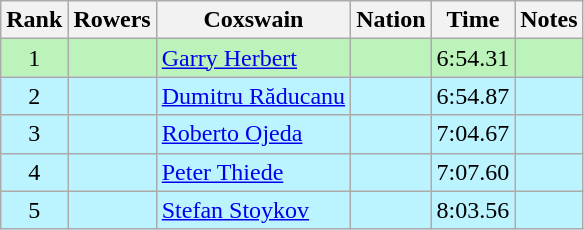<table class="wikitable sortable" style="text-align:center">
<tr>
<th>Rank</th>
<th>Rowers</th>
<th>Coxswain</th>
<th>Nation</th>
<th>Time</th>
<th>Notes</th>
</tr>
<tr bgcolor=bbf3bb>
<td>1</td>
<td align=left data-sort-value="Searle, Greg"></td>
<td align=left data-sort-value="Herbert, Garry"><a href='#'>Garry Herbert</a></td>
<td align=left></td>
<td>6:54.31</td>
<td></td>
</tr>
<tr bgcolor=bbf3ff>
<td>2</td>
<td align=left data-sort-value="Popescu, Dimitrie"></td>
<td align=left data-sort-value="Răducanu, Dumitru"><a href='#'>Dumitru Răducanu</a></td>
<td align=left></td>
<td>6:54.87</td>
<td></td>
</tr>
<tr bgcolor=bbf3ff>
<td>3</td>
<td align=left data-sort-value="Carbonell, Ismael"></td>
<td align=left data-sort-value="Ojeda, Roberto"><a href='#'>Roberto Ojeda</a></td>
<td align=left></td>
<td>7:04.67</td>
<td></td>
</tr>
<tr bgcolor=bbf3ff>
<td>4</td>
<td align=left data-sort-value="Peter, Michael"></td>
<td align=left data-sort-value="Thiede, Peter"><a href='#'>Peter Thiede</a></td>
<td align=left></td>
<td>7:07.60</td>
<td></td>
</tr>
<tr bgcolor=bbf3ff>
<td>5</td>
<td align=left data-sort-value="Banchev, Ivaylo"></td>
<td align=left data-sort-value="Stoykov, Stefan"><a href='#'>Stefan Stoykov</a></td>
<td align=left></td>
<td>8:03.56</td>
<td></td>
</tr>
</table>
